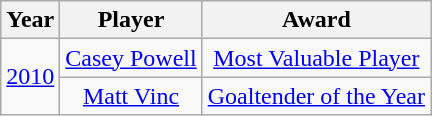<table class="wikitable">
<tr>
<th>Year</th>
<th>Player</th>
<th>Award</th>
</tr>
<tr ALIGN=center>
<td rowspan="2"><a href='#'>2010</a></td>
<td><a href='#'>Casey Powell</a></td>
<td><a href='#'>Most Valuable Player</a></td>
</tr>
<tr ALIGN=center>
<td><a href='#'>Matt Vinc</a></td>
<td><a href='#'>Goaltender of the Year</a></td>
</tr>
</table>
